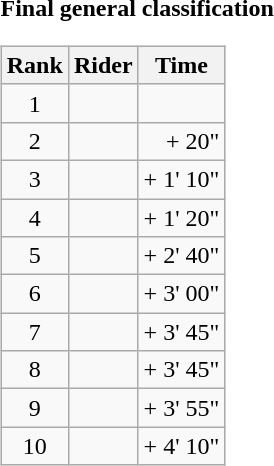<table>
<tr>
<td><strong>Final general classification</strong><br><table class="wikitable">
<tr>
<th scope="col">Rank</th>
<th scope="col">Rider</th>
<th scope="col">Time</th>
</tr>
<tr>
<td style="text-align:center;">1</td>
<td></td>
<td style="text-align:right;"></td>
</tr>
<tr>
<td style="text-align:center;">2</td>
<td></td>
<td style="text-align:right;">+ 20"</td>
</tr>
<tr>
<td style="text-align:center;">3</td>
<td></td>
<td style="text-align:right;">+ 1' 10"</td>
</tr>
<tr>
<td style="text-align:center;">4</td>
<td></td>
<td style="text-align:right;">+ 1' 20"</td>
</tr>
<tr>
<td style="text-align:center;">5</td>
<td></td>
<td style="text-align:right;">+ 2' 40"</td>
</tr>
<tr>
<td style="text-align:center;">6</td>
<td></td>
<td style="text-align:right;">+ 3' 00"</td>
</tr>
<tr>
<td style="text-align:center;">7</td>
<td></td>
<td style="text-align:right;">+ 3' 45"</td>
</tr>
<tr>
<td style="text-align:center;">8</td>
<td></td>
<td style="text-align:right;">+ 3' 45"</td>
</tr>
<tr>
<td style="text-align:center;">9</td>
<td></td>
<td style="text-align:right;">+ 3' 55"</td>
</tr>
<tr>
<td style="text-align:center;">10</td>
<td></td>
<td style="text-align:right;">+ 4' 10"</td>
</tr>
</table>
</td>
</tr>
</table>
